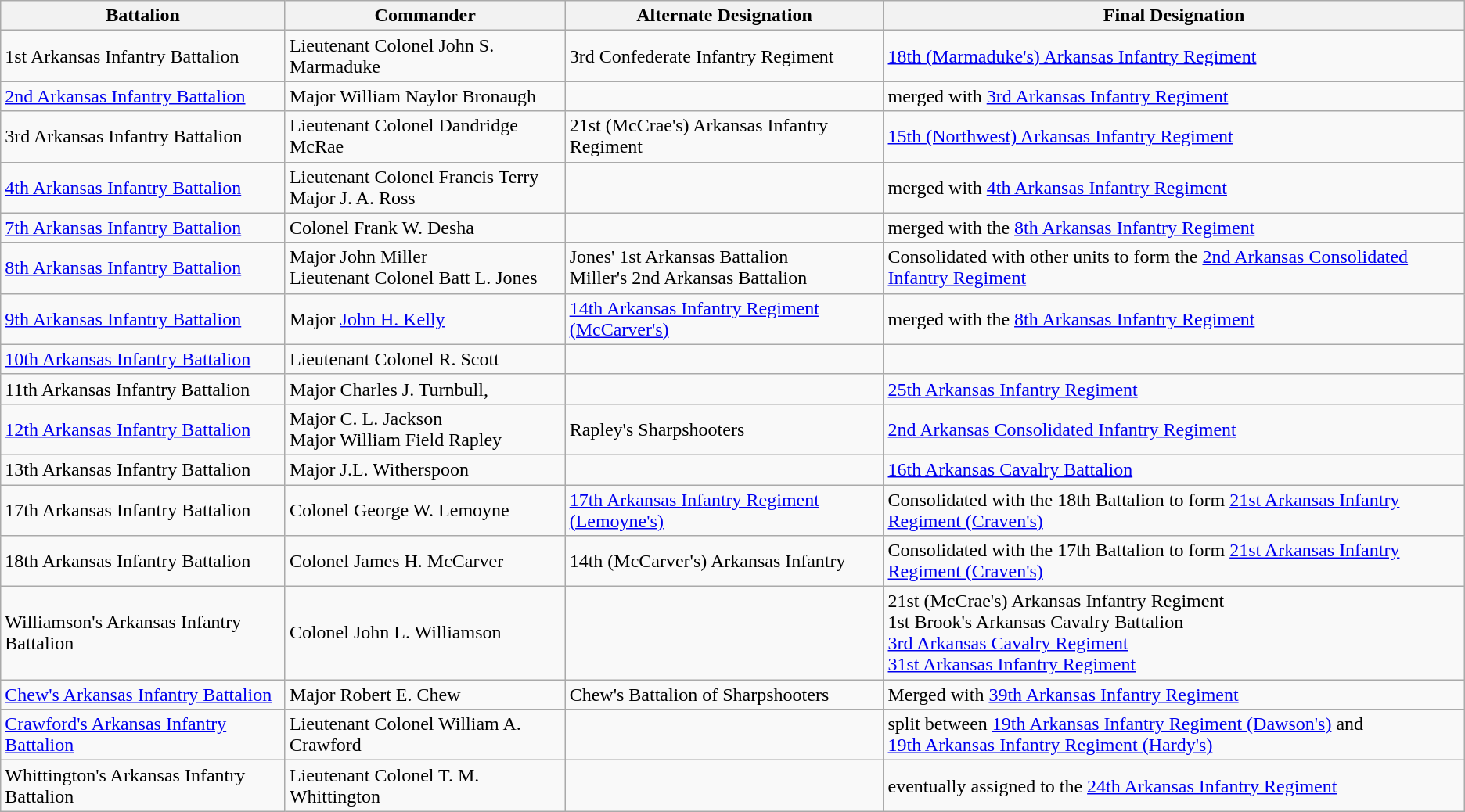<table class="wikitable">
<tr>
<th>Battalion</th>
<th>Commander</th>
<th>Alternate Designation</th>
<th>Final Designation</th>
</tr>
<tr>
<td>1st Arkansas Infantry Battalion</td>
<td>Lieutenant Colonel John S. Marmaduke</td>
<td>3rd Confederate Infantry Regiment</td>
<td><a href='#'>18th (Marmaduke's) Arkansas Infantry Regiment</a></td>
</tr>
<tr>
<td><a href='#'>2nd Arkansas Infantry Battalion</a></td>
<td>Major William Naylor Bronaugh</td>
<td></td>
<td>merged with <a href='#'>3rd Arkansas Infantry Regiment</a></td>
</tr>
<tr>
<td>3rd Arkansas Infantry Battalion</td>
<td>Lieutenant Colonel Dandridge McRae</td>
<td>21st (McCrae's) Arkansas Infantry Regiment</td>
<td><a href='#'>15th (Northwest) Arkansas Infantry Regiment</a></td>
</tr>
<tr>
<td><a href='#'>4th Arkansas Infantry Battalion</a></td>
<td>Lieutenant Colonel Francis Terry<br>Major J. A. Ross</td>
<td></td>
<td>merged with <a href='#'>4th Arkansas Infantry Regiment</a></td>
</tr>
<tr>
<td><a href='#'>7th Arkansas Infantry Battalion</a></td>
<td>Colonel Frank W. Desha</td>
<td></td>
<td>merged with the <a href='#'>8th Arkansas Infantry Regiment</a></td>
</tr>
<tr>
<td><a href='#'>8th Arkansas Infantry Battalion</a></td>
<td>Major John Miller<br>Lieutenant Colonel Batt L. Jones</td>
<td>Jones' 1st Arkansas Battalion<br>Miller's 2nd Arkansas Battalion</td>
<td>Consolidated with other units to form the <a href='#'>2nd Arkansas Consolidated Infantry Regiment</a></td>
</tr>
<tr>
<td><a href='#'>9th Arkansas Infantry Battalion</a></td>
<td>Major <a href='#'>John H. Kelly</a></td>
<td><a href='#'>14th Arkansas Infantry Regiment (McCarver's)</a></td>
<td>merged with the <a href='#'>8th Arkansas Infantry Regiment</a></td>
</tr>
<tr>
<td><a href='#'>10th Arkansas Infantry Battalion</a></td>
<td>Lieutenant Colonel R. Scott </td>
<td></td>
<td></td>
</tr>
<tr>
<td>11th Arkansas Infantry Battalion</td>
<td>Major Charles J. Turnbull,</td>
<td></td>
<td><a href='#'>25th Arkansas Infantry Regiment</a></td>
</tr>
<tr>
<td><a href='#'>12th Arkansas Infantry Battalion</a></td>
<td>Major C. L. Jackson<br>Major William Field Rapley</td>
<td>Rapley's Sharpshooters</td>
<td><a href='#'>2nd Arkansas Consolidated Infantry Regiment</a></td>
</tr>
<tr>
<td>13th Arkansas Infantry Battalion</td>
<td>Major J.L. Witherspoon</td>
<td></td>
<td><a href='#'>16th Arkansas Cavalry Battalion</a></td>
</tr>
<tr>
<td>17th Arkansas Infantry Battalion</td>
<td>Colonel George W. Lemoyne</td>
<td><a href='#'>17th Arkansas Infantry Regiment (Lemoyne's)</a></td>
<td>Consolidated with the 18th Battalion to form <a href='#'>21st Arkansas Infantry Regiment (Craven's)</a></td>
</tr>
<tr>
<td>18th Arkansas Infantry Battalion</td>
<td>Colonel James H. McCarver</td>
<td>14th (McCarver's) Arkansas Infantry</td>
<td>Consolidated with the 17th Battalion to form <a href='#'>21st Arkansas Infantry Regiment (Craven's)</a></td>
</tr>
<tr>
<td>Williamson's Arkansas Infantry Battalion</td>
<td>Colonel John L. Williamson</td>
<td></td>
<td>21st (McCrae's) Arkansas Infantry Regiment<br>1st Brook's Arkansas Cavalry Battalion<br><a href='#'>3rd Arkansas Cavalry Regiment</a><br><a href='#'>31st Arkansas Infantry Regiment</a></td>
</tr>
<tr>
<td><a href='#'>Chew's Arkansas Infantry Battalion</a></td>
<td>Major Robert E. Chew</td>
<td>Chew's Battalion of Sharpshooters</td>
<td>Merged with <a href='#'>39th Arkansas Infantry Regiment</a></td>
</tr>
<tr>
<td><a href='#'>Crawford's Arkansas Infantry Battalion</a></td>
<td>Lieutenant Colonel William A. Crawford</td>
<td></td>
<td>split between <a href='#'>19th Arkansas Infantry Regiment (Dawson's)</a> and<br><a href='#'>19th Arkansas Infantry Regiment (Hardy's)</a></td>
</tr>
<tr>
<td>Whittington's Arkansas Infantry Battalion</td>
<td>Lieutenant Colonel T. M. Whittington</td>
<td></td>
<td>eventually assigned to the <a href='#'>24th Arkansas Infantry Regiment</a></td>
</tr>
</table>
